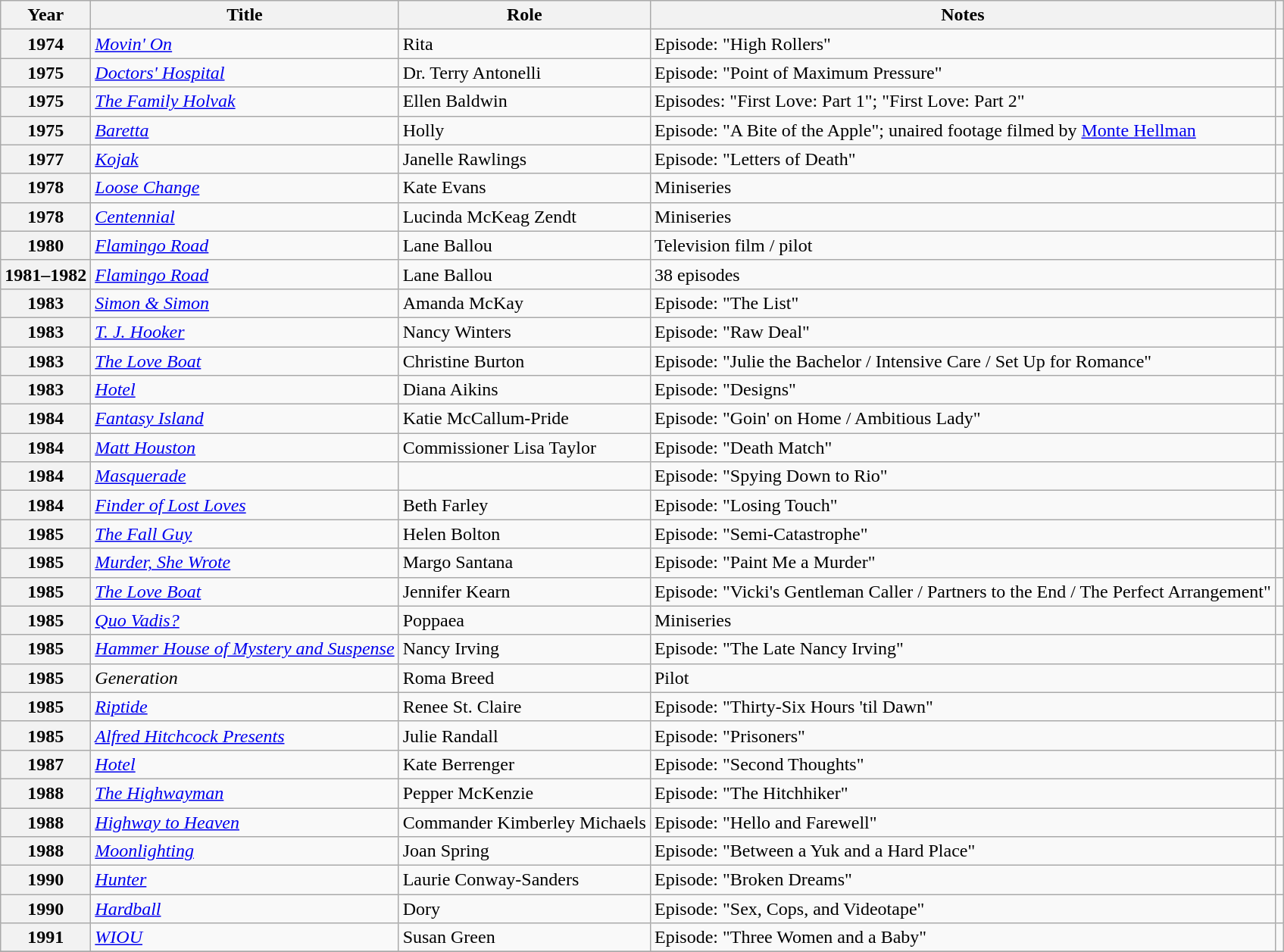<table class="wikitable plainrowheaders sortable" style="margin-right: 0;">
<tr>
<th scope="col">Year</th>
<th scope="col">Title</th>
<th scope="col">Role</th>
<th scope="col" class="unsortable">Notes</th>
<th scope="col" class="unsortable"></th>
</tr>
<tr>
<th scope="row">1974</th>
<td><a href='#'><em>Movin' On</em></a></td>
<td>Rita</td>
<td>Episode: "High Rollers"</td>
<td style="text-align:center;"></td>
</tr>
<tr>
<th scope="row">1975</th>
<td><em><a href='#'>Doctors' Hospital</a></em></td>
<td>Dr. Terry Antonelli</td>
<td>Episode: "Point of Maximum Pressure"</td>
<td style="text-align:center;"></td>
</tr>
<tr>
<th scope="row">1975</th>
<td><em><a href='#'>The Family Holvak</a></em></td>
<td>Ellen Baldwin</td>
<td>Episodes: "First Love: Part 1"; "First Love: Part 2"</td>
<td style="text-align:center;"></td>
</tr>
<tr>
<th scope="row">1975</th>
<td><em><a href='#'>Baretta</a></em></td>
<td>Holly</td>
<td>Episode: "A Bite of the Apple"; unaired footage filmed by <a href='#'>Monte Hellman</a></td>
<td style="text-align:center;"></td>
</tr>
<tr>
<th scope="row">1977</th>
<td><em><a href='#'>Kojak</a></em></td>
<td>Janelle Rawlings</td>
<td>Episode: "Letters of Death"</td>
<td style="text-align:center;"></td>
</tr>
<tr>
<th scope="row">1978</th>
<td><a href='#'><em>Loose Change</em></a></td>
<td>Kate Evans</td>
<td>Miniseries</td>
<td style="text-align:center;"></td>
</tr>
<tr>
<th scope="row">1978</th>
<td><a href='#'><em>Centennial</em></a></td>
<td>Lucinda McKeag Zendt</td>
<td>Miniseries</td>
<td style="text-align:center;"></td>
</tr>
<tr>
<th scope="row">1980</th>
<td><a href='#'><em>Flamingo Road</em></a></td>
<td>Lane Ballou</td>
<td>Television film / pilot</td>
<td style="text-align:center;"></td>
</tr>
<tr>
<th scope="row">1981–1982</th>
<td><a href='#'><em>Flamingo Road</em></a></td>
<td>Lane Ballou</td>
<td>38 episodes</td>
<td style="text-align:center;"></td>
</tr>
<tr>
<th scope="row">1983</th>
<td><em><a href='#'>Simon & Simon</a></em></td>
<td>Amanda McKay</td>
<td>Episode: "The List"</td>
<td style="text-align:center;"></td>
</tr>
<tr>
<th scope="row">1983</th>
<td><em><a href='#'>T. J. Hooker</a></em></td>
<td>Nancy Winters</td>
<td>Episode: "Raw Deal"</td>
<td style="text-align:center;"></td>
</tr>
<tr>
<th scope="row">1983</th>
<td><em><a href='#'>The Love Boat</a></em></td>
<td>Christine Burton</td>
<td>Episode: "Julie the Bachelor / Intensive Care / Set Up for Romance"</td>
<td style="text-align:center;"></td>
</tr>
<tr>
<th scope="row">1983</th>
<td><a href='#'><em>Hotel</em></a></td>
<td>Diana Aikins</td>
<td>Episode: "Designs"</td>
<td style="text-align:center;"></td>
</tr>
<tr>
<th scope="row">1984</th>
<td><em><a href='#'>Fantasy Island</a></em></td>
<td>Katie McCallum-Pride</td>
<td>Episode: "Goin' on Home / Ambitious Lady"</td>
<td style="text-align:center;"></td>
</tr>
<tr>
<th scope="row">1984</th>
<td><em><a href='#'>Matt Houston</a></em></td>
<td>Commissioner Lisa Taylor</td>
<td>Episode: "Death Match"</td>
<td style="text-align:center;"></td>
</tr>
<tr>
<th scope="row">1984</th>
<td><a href='#'><em>Masquerade</em></a></td>
<td></td>
<td>Episode: "Spying Down to Rio"</td>
<td style="text-align:center;"></td>
</tr>
<tr>
<th scope="row">1984</th>
<td><em><a href='#'>Finder of Lost Loves</a></em></td>
<td>Beth Farley</td>
<td>Episode: "Losing Touch"</td>
<td style="text-align:center;"></td>
</tr>
<tr>
<th scope="row">1985</th>
<td><em><a href='#'>The Fall Guy</a></em></td>
<td>Helen Bolton</td>
<td>Episode: "Semi-Catastrophe"</td>
<td style="text-align:center;"></td>
</tr>
<tr>
<th scope="row">1985</th>
<td><em><a href='#'>Murder, She Wrote</a></em></td>
<td>Margo Santana</td>
<td>Episode: "Paint Me a Murder"</td>
<td style="text-align:center;"></td>
</tr>
<tr>
<th scope="row">1985</th>
<td><em><a href='#'>The Love Boat</a></em></td>
<td>Jennifer Kearn</td>
<td>Episode: "Vicki's Gentleman Caller / Partners to the End / The Perfect Arrangement"</td>
<td style="text-align:center;"></td>
</tr>
<tr>
<th scope="row">1985</th>
<td><a href='#'><em>Quo Vadis?</em></a></td>
<td>Poppaea</td>
<td>Miniseries</td>
<td style="text-align:center;"></td>
</tr>
<tr>
<th scope="row">1985</th>
<td><em><a href='#'>Hammer House of Mystery and Suspense</a></em></td>
<td>Nancy Irving</td>
<td>Episode: "The Late Nancy Irving"</td>
<td style="text-align:center;"></td>
</tr>
<tr>
<th scope="row">1985</th>
<td><em>Generation</em></td>
<td>Roma Breed</td>
<td>Pilot</td>
<td style="text-align:center;"></td>
</tr>
<tr>
<th scope="row">1985</th>
<td><a href='#'><em>Riptide</em></a></td>
<td>Renee St. Claire</td>
<td>Episode: "Thirty-Six Hours 'til Dawn"</td>
<td style="text-align:center;"></td>
</tr>
<tr>
<th scope="row">1985</th>
<td><a href='#'><em>Alfred Hitchcock Presents</em></a></td>
<td>Julie Randall</td>
<td>Episode: "Prisoners"</td>
<td style="text-align:center;"></td>
</tr>
<tr>
<th scope="row">1987</th>
<td><a href='#'><em>Hotel</em></a></td>
<td>Kate Berrenger</td>
<td>Episode: "Second Thoughts"</td>
<td style="text-align:center;"></td>
</tr>
<tr>
<th scope="row">1988</th>
<td><a href='#'><em>The Highwayman</em></a></td>
<td>Pepper McKenzie</td>
<td>Episode: "The Hitchhiker"</td>
<td style="text-align:center;"></td>
</tr>
<tr>
<th scope="row">1988</th>
<td><em><a href='#'>Highway to Heaven</a></em></td>
<td>Commander Kimberley Michaels</td>
<td>Episode: "Hello and Farewell"</td>
<td style="text-align:center;"></td>
</tr>
<tr>
<th scope="row">1988</th>
<td><a href='#'><em>Moonlighting</em></a></td>
<td>Joan Spring</td>
<td>Episode: "Between a Yuk and a Hard Place"</td>
<td style="text-align:center;"></td>
</tr>
<tr>
<th scope="row">1990</th>
<td><a href='#'><em>Hunter</em></a></td>
<td>Laurie Conway-Sanders</td>
<td>Episode: "Broken Dreams"</td>
<td style="text-align:center;"></td>
</tr>
<tr>
<th scope="row">1990</th>
<td><a href='#'><em>Hardball</em></a></td>
<td>Dory</td>
<td>Episode: "Sex, Cops, and Videotape"</td>
<td style="text-align:center;"></td>
</tr>
<tr>
<th scope="row">1991</th>
<td><a href='#'><em>WIOU</em></a></td>
<td>Susan Green</td>
<td>Episode: "Three Women and a Baby"</td>
<td style="text-align:center;"></td>
</tr>
<tr>
</tr>
</table>
